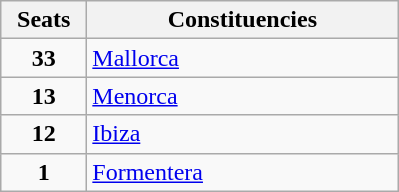<table class="wikitable" style="text-align:left;">
<tr>
<th width="50">Seats</th>
<th width="200">Constituencies</th>
</tr>
<tr>
<td align="center"><strong>33</strong></td>
<td><a href='#'>Mallorca</a></td>
</tr>
<tr>
<td align="center"><strong>13</strong></td>
<td><a href='#'>Menorca</a></td>
</tr>
<tr>
<td align="center"><strong>12</strong></td>
<td><a href='#'>Ibiza</a></td>
</tr>
<tr>
<td align="center"><strong>1</strong></td>
<td><a href='#'>Formentera</a></td>
</tr>
</table>
